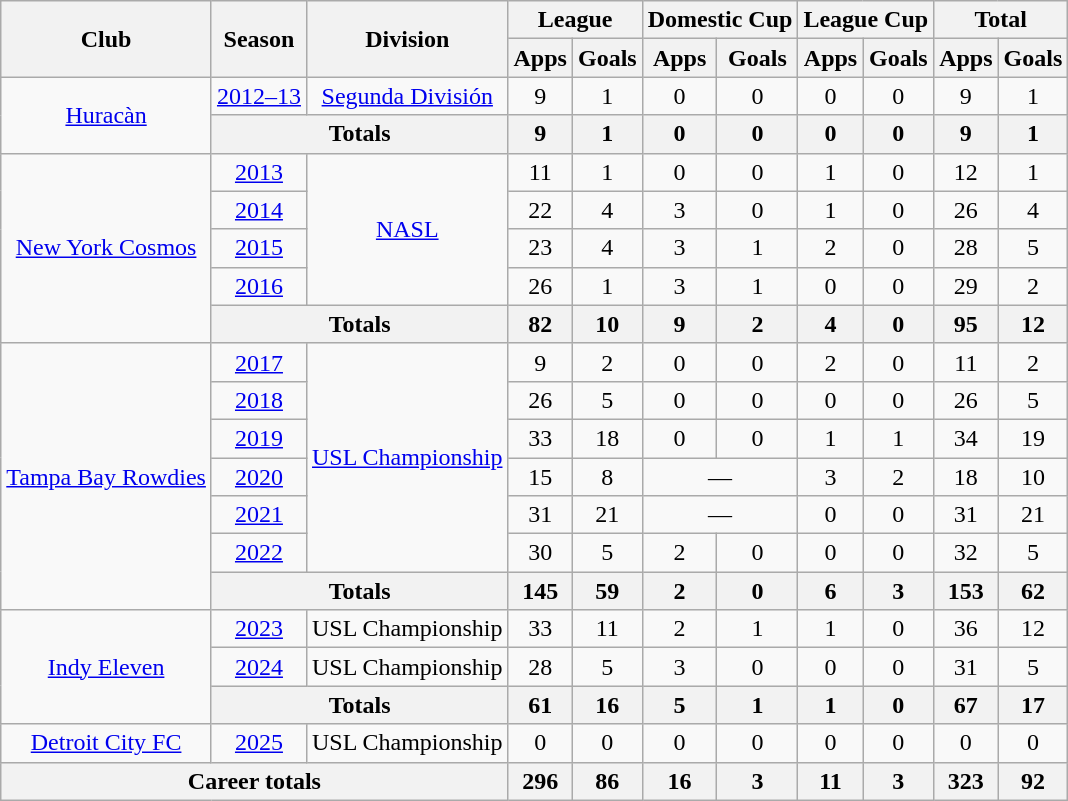<table class="wikitable" style="text-align: center;">
<tr>
<th rowspan="2">Club</th>
<th rowspan="2">Season</th>
<th rowspan="2">Division</th>
<th colspan="2">League</th>
<th colspan="2">Domestic Cup</th>
<th colspan="2">League Cup</th>
<th colspan="2">Total</th>
</tr>
<tr>
<th>Apps</th>
<th>Goals</th>
<th>Apps</th>
<th>Goals</th>
<th>Apps</th>
<th>Goals</th>
<th>Apps</th>
<th>Goals</th>
</tr>
<tr>
<td rowspan="2"><a href='#'>Huracàn</a></td>
<td><a href='#'>2012–13</a></td>
<td><a href='#'>Segunda División</a></td>
<td>9</td>
<td>1</td>
<td>0</td>
<td>0</td>
<td>0</td>
<td>0</td>
<td>9</td>
<td>1</td>
</tr>
<tr>
<th colspan="2">Totals</th>
<th>9</th>
<th>1</th>
<th>0</th>
<th>0</th>
<th>0</th>
<th>0</th>
<th>9</th>
<th>1</th>
</tr>
<tr>
<td rowspan="5"><a href='#'>New York Cosmos</a></td>
<td><a href='#'>2013</a></td>
<td rowspan="4"><a href='#'>NASL</a></td>
<td>11</td>
<td>1</td>
<td>0</td>
<td>0</td>
<td>1</td>
<td>0</td>
<td>12</td>
<td>1</td>
</tr>
<tr>
<td><a href='#'>2014</a></td>
<td>22</td>
<td>4</td>
<td>3</td>
<td>0</td>
<td>1</td>
<td>0</td>
<td>26</td>
<td>4</td>
</tr>
<tr>
<td><a href='#'>2015</a></td>
<td>23</td>
<td>4</td>
<td>3</td>
<td>1</td>
<td>2</td>
<td>0</td>
<td>28</td>
<td>5</td>
</tr>
<tr>
<td><a href='#'>2016</a></td>
<td>26</td>
<td>1</td>
<td>3</td>
<td>1</td>
<td>0</td>
<td>0</td>
<td>29</td>
<td>2</td>
</tr>
<tr>
<th colspan="2">Totals</th>
<th>82</th>
<th>10</th>
<th>9</th>
<th>2</th>
<th>4</th>
<th>0</th>
<th>95</th>
<th>12</th>
</tr>
<tr>
<td rowspan="7"><a href='#'>Tampa Bay Rowdies</a></td>
<td><a href='#'>2017</a></td>
<td rowspan="6"><a href='#'>USL Championship</a></td>
<td>9</td>
<td>2</td>
<td>0</td>
<td>0</td>
<td>2</td>
<td>0</td>
<td>11</td>
<td>2</td>
</tr>
<tr>
<td><a href='#'>2018</a></td>
<td>26</td>
<td>5</td>
<td>0</td>
<td>0</td>
<td>0</td>
<td>0</td>
<td>26</td>
<td>5</td>
</tr>
<tr>
<td><a href='#'>2019</a></td>
<td>33</td>
<td>18</td>
<td>0</td>
<td>0</td>
<td>1</td>
<td>1</td>
<td>34</td>
<td>19</td>
</tr>
<tr>
<td><a href='#'>2020</a></td>
<td>15</td>
<td>8</td>
<td colspan="2">—</td>
<td>3</td>
<td>2</td>
<td>18</td>
<td>10</td>
</tr>
<tr>
<td><a href='#'>2021</a></td>
<td>31</td>
<td>21</td>
<td colspan="2">—</td>
<td>0</td>
<td>0</td>
<td>31</td>
<td>21</td>
</tr>
<tr>
<td><a href='#'>2022</a></td>
<td>30</td>
<td>5</td>
<td>2</td>
<td>0</td>
<td>0</td>
<td>0</td>
<td>32</td>
<td>5</td>
</tr>
<tr>
<th colspan="2">Totals</th>
<th>145</th>
<th>59</th>
<th>2</th>
<th>0</th>
<th>6</th>
<th>3</th>
<th>153</th>
<th>62</th>
</tr>
<tr>
<td rowspan="3"><a href='#'>Indy Eleven</a></td>
<td><a href='#'>2023</a></td>
<td>USL Championship</td>
<td>33</td>
<td>11</td>
<td>2</td>
<td>1</td>
<td>1</td>
<td>0</td>
<td>36</td>
<td>12</td>
</tr>
<tr>
<td><a href='#'>2024</a></td>
<td>USL Championship</td>
<td>28</td>
<td>5</td>
<td>3</td>
<td>0</td>
<td>0</td>
<td>0</td>
<td>31</td>
<td>5</td>
</tr>
<tr>
<th colspan="2">Totals</th>
<th>61</th>
<th>16</th>
<th>5</th>
<th>1</th>
<th>1</th>
<th>0</th>
<th>67</th>
<th>17</th>
</tr>
<tr>
<td><a href='#'>Detroit City FC</a></td>
<td><a href='#'>2025</a></td>
<td>USL Championship</td>
<td>0</td>
<td>0</td>
<td>0</td>
<td>0</td>
<td>0</td>
<td>0</td>
<td>0</td>
<td>0</td>
</tr>
<tr>
<th colspan="3">Career totals</th>
<th>296</th>
<th>86</th>
<th>16</th>
<th>3</th>
<th>11</th>
<th>3</th>
<th>323</th>
<th>92</th>
</tr>
</table>
